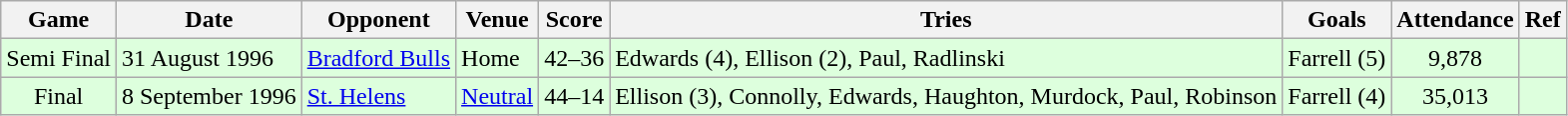<table class="wikitable">
<tr>
<th>Game</th>
<th>Date</th>
<th>Opponent</th>
<th>Venue</th>
<th>Score</th>
<th>Tries</th>
<th>Goals</th>
<th>Attendance</th>
<th>Ref</th>
</tr>
<tr bgcolor="#ddffdd">
<td align="center">Semi Final</td>
<td>31 August 1996</td>
<td><a href='#'>Bradford Bulls</a></td>
<td>Home</td>
<td align="center">42–36</td>
<td>Edwards (4), Ellison (2), Paul, Radlinski</td>
<td>Farrell (5)</td>
<td align="center">9,878</td>
<td></td>
</tr>
<tr bgcolor="#ddffdd">
<td align="center">Final</td>
<td>8 September 1996</td>
<td><a href='#'>St. Helens</a></td>
<td><a href='#'>Neutral</a></td>
<td align="center">44–14</td>
<td>Ellison (3), Connolly, Edwards, Haughton, Murdock, Paul, Robinson</td>
<td>Farrell (4)</td>
<td align="center">35,013</td>
<td></td>
</tr>
</table>
